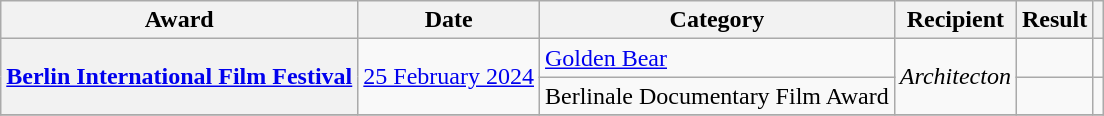<table class="wikitable sortable plainrowheaders">
<tr>
<th>Award</th>
<th>Date</th>
<th>Category</th>
<th>Recipient</th>
<th>Result</th>
<th></th>
</tr>
<tr>
<th scope="row" rowspan="2"><a href='#'>Berlin International Film Festival</a></th>
<td rowspan="2"><a href='#'>25 February 2024</a></td>
<td><a href='#'>Golden Bear</a></td>
<td rowspan="2"><em>Architecton</em></td>
<td></td>
<td align="center" rowspan="1"></td>
</tr>
<tr>
<td>Berlinale Documentary Film Award</td>
<td></td>
<td align="center"></td>
</tr>
<tr>
</tr>
</table>
